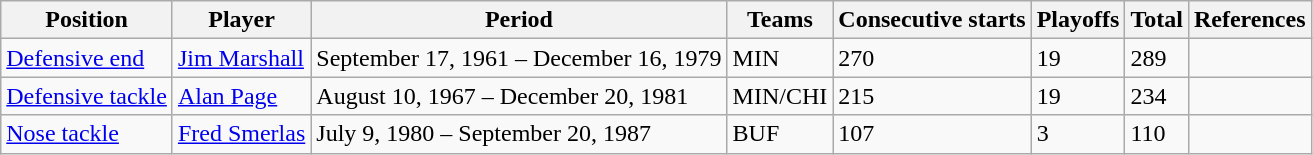<table class="wikitable">
<tr>
<th>Position</th>
<th>Player</th>
<th>Period</th>
<th>Teams</th>
<th>Consecutive starts</th>
<th>Playoffs</th>
<th>Total</th>
<th>References</th>
</tr>
<tr>
<td><a href='#'>Defensive end</a></td>
<td><a href='#'>Jim Marshall</a></td>
<td>September 17, 1961 – December 16, 1979</td>
<td>MIN</td>
<td>270</td>
<td>19</td>
<td>289</td>
<td></td>
</tr>
<tr>
<td><a href='#'>Defensive tackle</a></td>
<td><a href='#'>Alan Page</a></td>
<td>August 10, 1967 – December 20, 1981</td>
<td>MIN/CHI</td>
<td>215</td>
<td>19</td>
<td>234</td>
<td></td>
</tr>
<tr>
<td><a href='#'>Nose tackle</a></td>
<td><a href='#'>Fred Smerlas</a></td>
<td>July 9, 1980 – September 20, 1987</td>
<td>BUF</td>
<td>107</td>
<td>3</td>
<td>110</td>
<td></td>
</tr>
</table>
